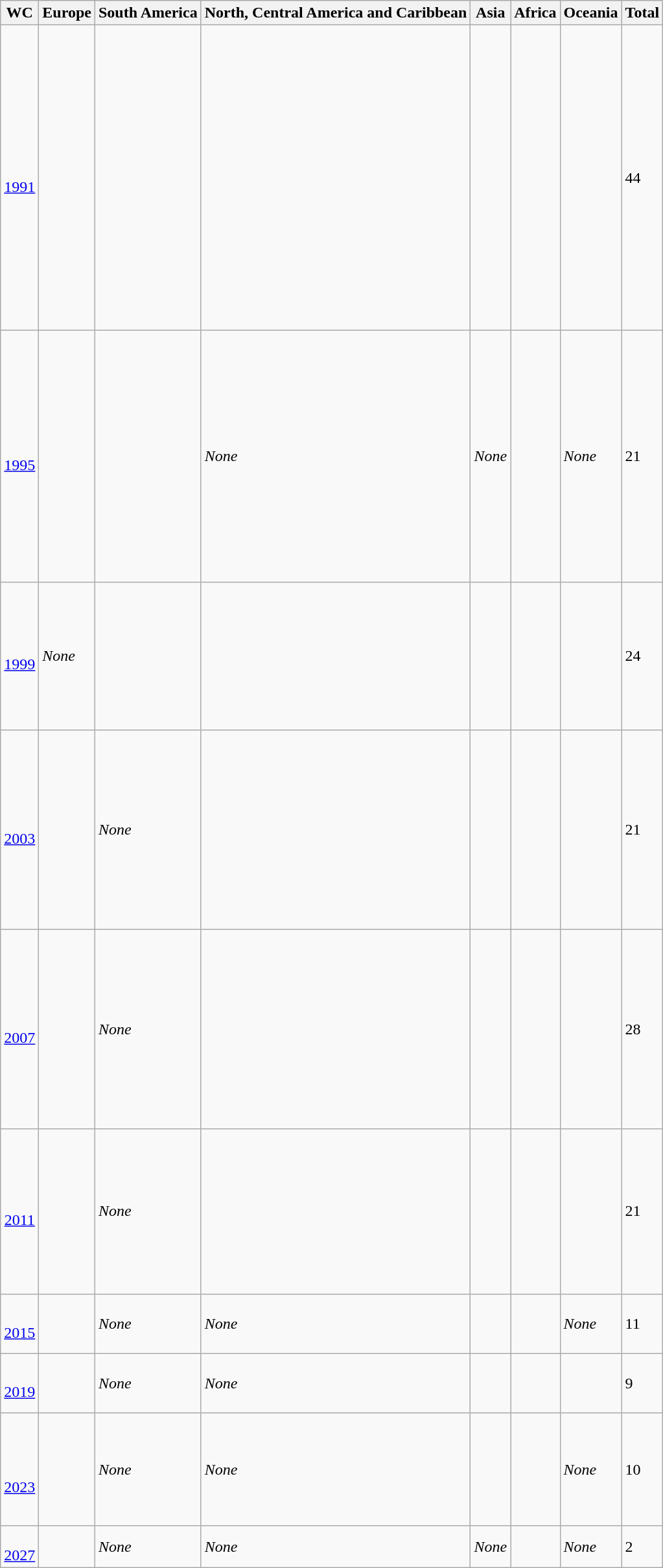<table class="wikitable" style="text-align: left;">
<tr>
<th>WC</th>
<th>Europe</th>
<th>South America</th>
<th>North, Central America and Caribbean</th>
<th>Asia</th>
<th>Africa</th>
<th>Oceania</th>
<th>Total</th>
</tr>
<tr>
<td style="text-align:center;"><br><a href='#'>1991</a></td>
<td><br><br><br><br><br><br><br><br><br><br><br><br><br><br><br><br><br></td>
<td><br><br></td>
<td><br><br><br><br><br><br></td>
<td><br><br><br><br><br><br><br><br></td>
<td><br><em></em><br><br><br><br><em></em><br><em></em><br><em></em></td>
<td><br><br></td>
<td>44</td>
</tr>
<tr>
<td style="text-align:center;"><br><a href='#'>1995</a></td>
<td><br><br><br><br><br><br><br><br><br><br><br><br><br><br><em></em></td>
<td><br><br></td>
<td><em>None</em></td>
<td><em>None</em></td>
<td><br><br><br></td>
<td><em>None</em></td>
<td>21</td>
</tr>
<tr>
<td style="text-align:center;"><br><a href='#'>1999</a></td>
<td><em>None</em></td>
<td><br><br><br></td>
<td><br><br><br><br></td>
<td><br><br><br><br></td>
<td><br><br><em></em><br><br><br><br><em></em><br><br></td>
<td><br><br></td>
<td>24</td>
</tr>
<tr>
<td style="text-align:center;"><br><a href='#'>2003</a></td>
<td></td>
<td><em>None</em></td>
<td><br><em></em><br><br><br><em></em><br><em></em><br><br><br><br></td>
<td><em></em><br><br><em></em><br></td>
<td><em></em><br><br><br><br><br><em></em><br><br><br><br><br><br></td>
<td><br><em></em><br><em></em><br><em></em></td>
<td>21</td>
</tr>
<tr>
<td style="text-align:center;"><br><a href='#'>2007</a></td>
<td><br><br></td>
<td><em>None</em></td>
<td><br><br><br><br><br><br><br><br><br><br><br></td>
<td><br></td>
<td><br><br><br><br><br><br><em></em><br><br><br></td>
<td><em></em><br><br></td>
<td>28</td>
</tr>
<tr>
<td style="text-align:center;"><br><a href='#'>2011</a></td>
<td><br><br><br><br><br><br><br><br><br></td>
<td><em>None</em></td>
<td><br><br></td>
<td><em></em><br><br><br><br></td>
<td><br></td>
<td><br></td>
<td>21</td>
</tr>
<tr>
<td style="text-align:center;"><br><a href='#'>2015</a></td>
<td><br><br><br></td>
<td><em>None</em></td>
<td><em>None</em></td>
<td><br><br><br></td>
<td><br><br><br><em></em></td>
<td><em>None</em></td>
<td>11</td>
</tr>
<tr>
<td style="text-align:center;"><br><a href='#'>2019</a></td>
<td><br></td>
<td><em>None</em></td>
<td><em>None</em></td>
<td><br><br><br></td>
<td><br></td>
<td></td>
<td>9</td>
</tr>
<tr>
<td style="text-align:center;"><br><br><a href='#'>2023</a></td>
<td></td>
<td><em>None</em></td>
<td><em>None</em></td>
<td><em></em><br><br><br><br><em></em></td>
<td><br><br><br><br><br><br><em></em></td>
<td><em>None</em></td>
<td>10</td>
</tr>
<tr>
<td style="text-align:center;"><br><a href='#'>2027</a></td>
<td><br></td>
<td><em>None</em></td>
<td><em>None</em></td>
<td><em>None</em></td>
<td><em></em></td>
<td><em>None</em></td>
<td>2</td>
</tr>
</table>
